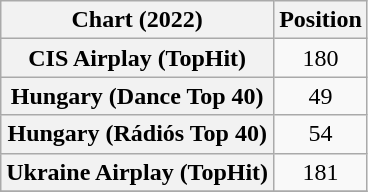<table class="wikitable sortable plainrowheaders" style="text-align:center;">
<tr>
<th scope="col">Chart (2022)</th>
<th scope="col">Position</th>
</tr>
<tr>
<th scope="row">CIS Airplay (TopHit)</th>
<td>180</td>
</tr>
<tr>
<th scope="row">Hungary (Dance Top 40)</th>
<td>49</td>
</tr>
<tr>
<th scope="row">Hungary (Rádiós Top 40)</th>
<td>54</td>
</tr>
<tr>
<th scope="row">Ukraine Airplay (TopHit)</th>
<td>181</td>
</tr>
<tr>
</tr>
</table>
